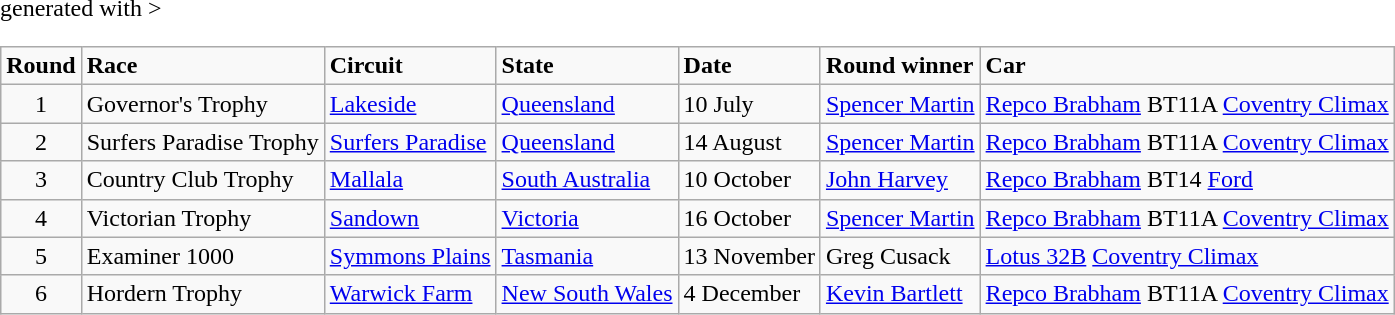<table class="wikitable" <hiddentext>generated with >
<tr style="font-weight:bold">
<td align="center">Round</td>
<td>Race</td>
<td>Circuit</td>
<td>State</td>
<td>Date</td>
<td>Round winner</td>
<td>Car</td>
</tr>
<tr>
<td align="center">1</td>
<td>Governor's Trophy</td>
<td><a href='#'>Lakeside</a></td>
<td><a href='#'>Queensland</a></td>
<td>10 July</td>
<td><a href='#'>Spencer Martin</a></td>
<td><a href='#'>Repco Brabham</a> BT11A <a href='#'>Coventry Climax</a></td>
</tr>
<tr>
<td align="center">2</td>
<td>Surfers Paradise Trophy</td>
<td><a href='#'>Surfers Paradise</a></td>
<td><a href='#'>Queensland</a></td>
<td>14 August</td>
<td><a href='#'>Spencer Martin</a></td>
<td><a href='#'>Repco Brabham</a> BT11A <a href='#'>Coventry Climax</a></td>
</tr>
<tr>
<td align="center">3</td>
<td>Country Club Trophy</td>
<td><a href='#'>Mallala</a></td>
<td><a href='#'>South Australia</a></td>
<td>10 October</td>
<td><a href='#'>John Harvey</a></td>
<td><a href='#'>Repco Brabham</a> BT14 <a href='#'>Ford</a></td>
</tr>
<tr>
<td align="center">4</td>
<td>Victorian Trophy</td>
<td><a href='#'>Sandown</a></td>
<td><a href='#'>Victoria</a></td>
<td>16 October</td>
<td><a href='#'>Spencer Martin</a></td>
<td><a href='#'>Repco Brabham</a> BT11A <a href='#'>Coventry Climax</a></td>
</tr>
<tr>
<td align="center">5</td>
<td>Examiner 1000</td>
<td><a href='#'>Symmons Plains</a></td>
<td><a href='#'>Tasmania</a></td>
<td>13 November</td>
<td>Greg Cusack</td>
<td><a href='#'>Lotus 32B</a> <a href='#'>Coventry Climax</a></td>
</tr>
<tr>
<td align="center">6</td>
<td>Hordern Trophy</td>
<td><a href='#'>Warwick Farm</a></td>
<td><a href='#'>New South Wales</a></td>
<td>4 December</td>
<td><a href='#'>Kevin Bartlett</a></td>
<td><a href='#'>Repco Brabham</a> BT11A <a href='#'>Coventry Climax</a></td>
</tr>
</table>
